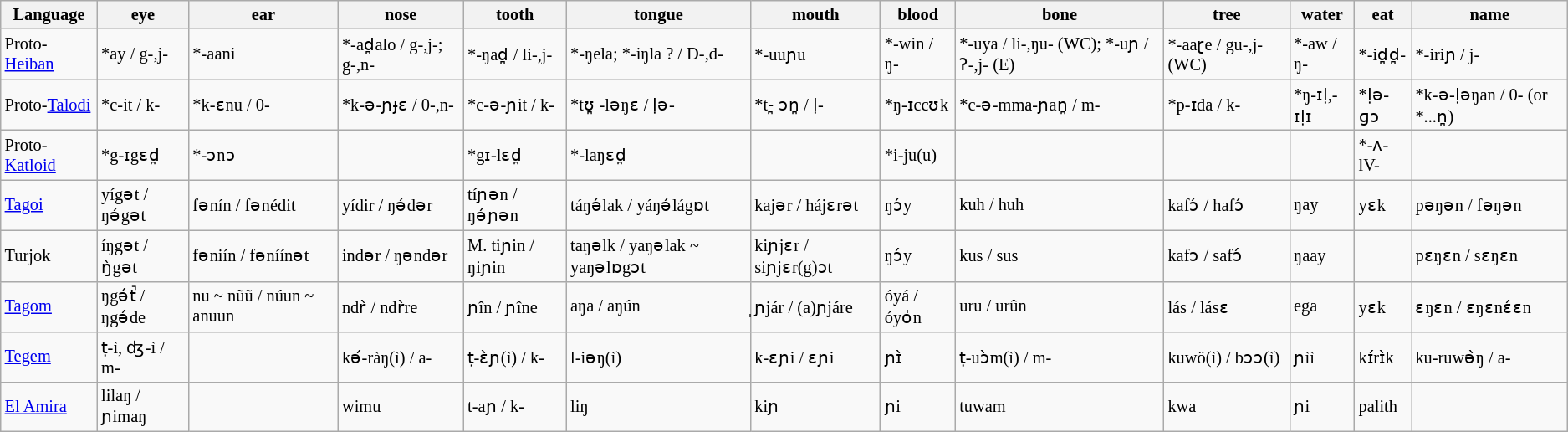<table class="wikitable sortable"  style="font-size: 85%">
<tr>
<th>Language</th>
<th>eye</th>
<th>ear</th>
<th>nose</th>
<th>tooth</th>
<th>tongue</th>
<th>mouth</th>
<th>blood</th>
<th>bone</th>
<th>tree</th>
<th>water</th>
<th>eat</th>
<th>name</th>
</tr>
<tr>
<td>Proto-<a href='#'>Heiban</a></td>
<td>*ay / g-,j-</td>
<td>*-aani</td>
<td>*-ad̪alo / g-,j-; g-,n-</td>
<td>*-ŋad̪ / li-,j-</td>
<td>*-ŋela; *-iŋla ? / D-,d-</td>
<td>*-uuɲu</td>
<td>*-win / ŋ-</td>
<td>*-uya / li-,ŋu- (WC); *-uɲ / ʔ-,j- (E)</td>
<td>*-aaɽe / gu-,j- (WC)</td>
<td>*-aw / ŋ-</td>
<td>*-id̪d̪-</td>
<td>*-iriɲ / j-</td>
</tr>
<tr>
<td>Proto-<a href='#'>Talodi</a></td>
<td>*c-it / k-</td>
<td>*k-ɛnu / 0-</td>
<td>*k-ə-ɲɟɛ / 0-,n-</td>
<td>*c-ə-ɲit / k-</td>
<td>*tʊ̪ -ləŋɛ / ḷə-</td>
<td>*t-̪ ɔn̪ / ḷ-</td>
<td>*ŋ-ɪccʊk</td>
<td>*c-ə-mma-ɲan̪ / m-</td>
<td>*p-ɪda / k-</td>
<td>*ŋ-ɪḷ,-ɪḷɪ</td>
<td>*ḷə-ɡɔ</td>
<td>*k-ə-ḷəŋan / 0- (or *...n̪)</td>
</tr>
<tr>
<td>Proto-<a href='#'>Katloid</a></td>
<td>*g-ɪgɛd̪</td>
<td>*-ɔnɔ</td>
<td></td>
<td>*gɪ-lɛd̪</td>
<td>*-laŋɛd̪</td>
<td></td>
<td>*i-ju(u)</td>
<td></td>
<td></td>
<td></td>
<td>*-ʌ-lV-</td>
<td></td>
</tr>
<tr>
<td><a href='#'>Tagoi</a></td>
<td>yígət / ŋə́gət</td>
<td>fənín / fənédit</td>
<td>yídir / ŋə́dər</td>
<td>tíɲən / ŋə́ɲən</td>
<td>táŋə́lak / yáŋə́lágɒt</td>
<td>kajər / hájɛrət</td>
<td>ŋɔ́y</td>
<td>kuh / huh</td>
<td>kafɔ́ / hafɔ́</td>
<td>ŋay</td>
<td>yɛk</td>
<td>pəŋən / fəŋən</td>
</tr>
<tr>
<td>Turjok</td>
<td>íŋgət / ŋ̀gət</td>
<td>fəniín / fəníínət</td>
<td>indər / ŋəndər</td>
<td>M. tiɲin / ŋiɲin</td>
<td>taŋəlk / yaŋəlak ~ yaŋəlɒgɔt</td>
<td>kiɲjɛr / siɲjɛr(g)ɔt</td>
<td>ŋɔ́y</td>
<td>kus / sus</td>
<td>kafɔ / safɔ́</td>
<td>ŋaay</td>
<td></td>
<td>pɛŋɛn / sɛŋɛn</td>
</tr>
<tr>
<td><a href='#'>Tagom</a></td>
<td>ŋgə́t̚ / ŋgə́de</td>
<td>nu ~ nũũ / núun ~ anuun</td>
<td>ndr̀ / ndr̀re</td>
<td>ɲîn / ɲîne</td>
<td>aŋa / aŋún</td>
<td>̩ɲjár / (a)ɲjáre</td>
<td>óyá / óyo̍n</td>
<td>uru / urûn</td>
<td>lás / lásɛ</td>
<td>ega</td>
<td>yɛk</td>
<td>ɛŋɛn / ɛŋɛnɛ́ɛn</td>
</tr>
<tr>
<td><a href='#'>Tegem</a></td>
<td>ṭ-ì, ʤ-ì  / m-</td>
<td></td>
<td>kә́-ràŋ(ì) / a-</td>
<td>ṭ-ɛ̀ɲ(ì) / k-</td>
<td>l-iәŋ(ì)</td>
<td>k-ɛɲi / ɛɲi</td>
<td>ɲɪ̀</td>
<td>ṭ-uɔ̀m(ì)  / m-</td>
<td>kuwö(ì) / bɔɔ(ì)</td>
<td>ɲìì</td>
<td>kɪ́rɪ̀k</td>
<td>ku-ruwә̀ŋ / a-</td>
</tr>
<tr>
<td><a href='#'>El Amira</a></td>
<td>lilaŋ / ɲimaŋ</td>
<td></td>
<td>wimu</td>
<td>t-aɲ / k-</td>
<td>liŋ</td>
<td>kiɲ</td>
<td>ɲi</td>
<td>tuwam</td>
<td>kwa</td>
<td>ɲi</td>
<td>palith</td>
<td></td>
</tr>
</table>
